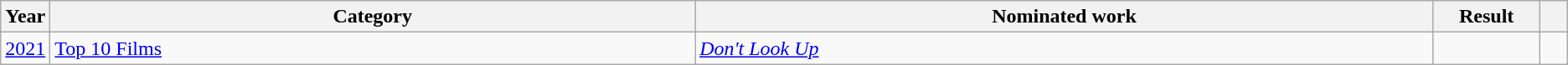<table class="wikitable">
<tr>
<th ! scope="col" style="width:1em;">Year</th>
<th scope="col" style="width:34em;">Category</th>
<th scope="col" style="width:39em;">Nominated work</th>
<th scope="col" style="width:5em;">Result</th>
<th scope="col" style="width:1em;"></th>
</tr>
<tr>
<td><a href='#'>2021</a></td>
<td><a href='#'>Top 10 Films</a></td>
<td><em><a href='#'>Don't Look Up</a></em></td>
<td></td>
<td></td>
</tr>
</table>
